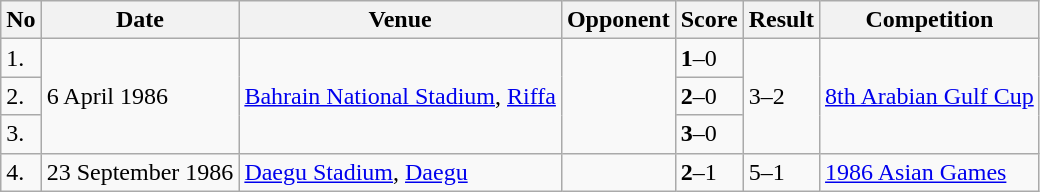<table class="wikitable" style="font-size:100%;">
<tr>
<th>No</th>
<th>Date</th>
<th>Venue</th>
<th>Opponent</th>
<th>Score</th>
<th>Result</th>
<th>Competition</th>
</tr>
<tr>
<td>1.</td>
<td rowspan="3">6 April 1986</td>
<td rowspan="3"><a href='#'>Bahrain National Stadium</a>, <a href='#'>Riffa</a></td>
<td rowspan="3"></td>
<td><strong>1</strong>–0</td>
<td rowspan="3">3–2</td>
<td rowspan="3"><a href='#'>8th Arabian Gulf Cup</a></td>
</tr>
<tr>
<td>2.</td>
<td><strong>2</strong>–0</td>
</tr>
<tr>
<td>3.</td>
<td><strong>3</strong>–0</td>
</tr>
<tr>
<td>4.</td>
<td>23 September 1986</td>
<td><a href='#'>Daegu Stadium</a>, <a href='#'>Daegu</a></td>
<td></td>
<td><strong>2</strong>–1</td>
<td>5–1</td>
<td><a href='#'>1986 Asian Games</a></td>
</tr>
</table>
